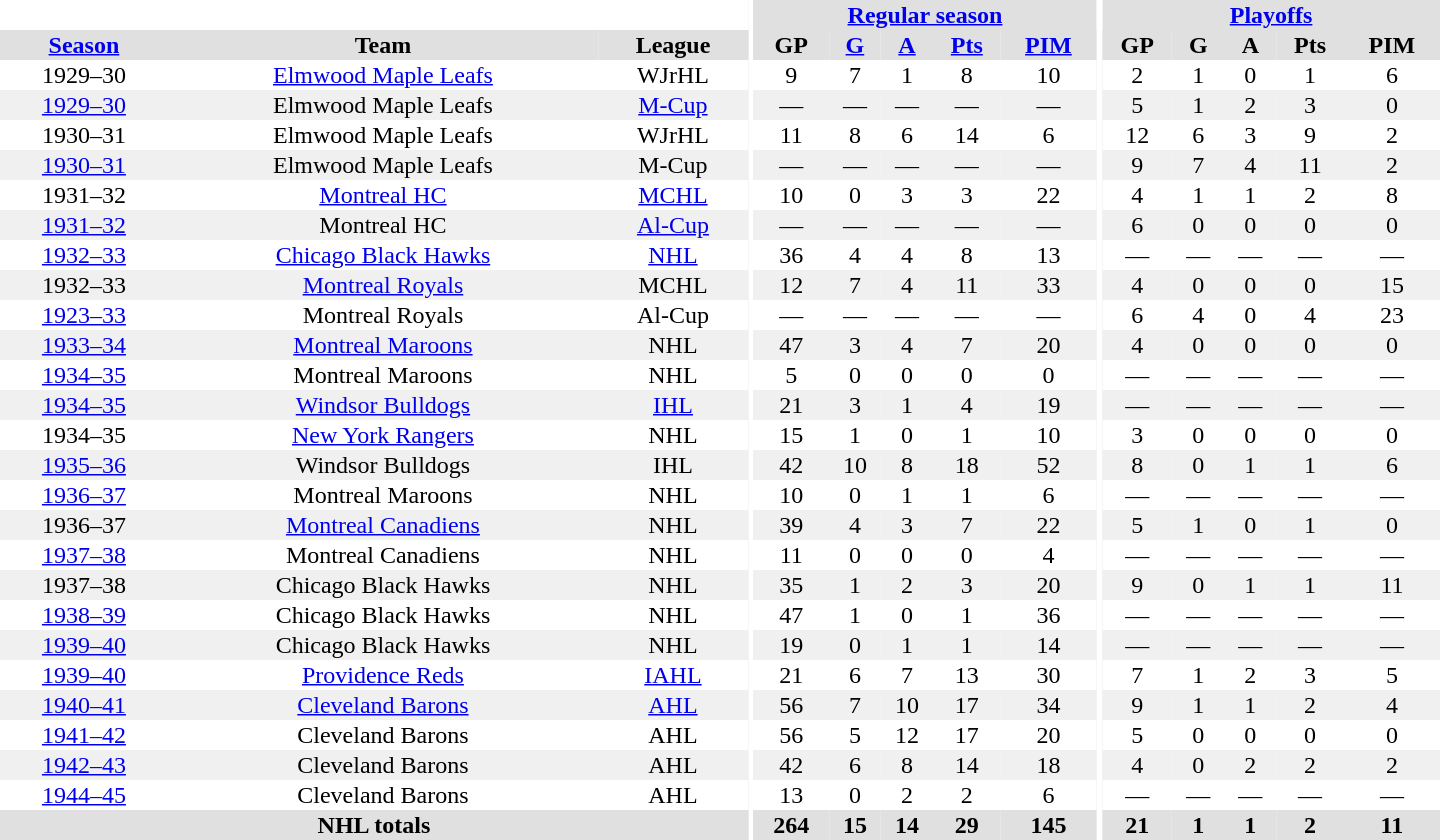<table border="0" cellpadding="1" cellspacing="0" style="text-align:center; width:60em">
<tr bgcolor="#e0e0e0">
<th colspan="3" bgcolor="#ffffff"></th>
<th rowspan="100" bgcolor="#ffffff"></th>
<th colspan="5"><a href='#'>Regular season</a></th>
<th rowspan="100" bgcolor="#ffffff"></th>
<th colspan="5"><a href='#'>Playoffs</a></th>
</tr>
<tr bgcolor="#e0e0e0">
<th><a href='#'>Season</a></th>
<th>Team</th>
<th>League</th>
<th>GP</th>
<th><a href='#'>G</a></th>
<th><a href='#'>A</a></th>
<th><a href='#'>Pts</a></th>
<th><a href='#'>PIM</a></th>
<th>GP</th>
<th>G</th>
<th>A</th>
<th>Pts</th>
<th>PIM</th>
</tr>
<tr>
<td>1929–30</td>
<td><a href='#'>Elmwood Maple Leafs</a></td>
<td>WJrHL</td>
<td>9</td>
<td>7</td>
<td>1</td>
<td>8</td>
<td>10</td>
<td>2</td>
<td>1</td>
<td>0</td>
<td>1</td>
<td>6</td>
</tr>
<tr bgcolor="#f0f0f0">
<td><a href='#'>1929–30</a></td>
<td>Elmwood Maple Leafs</td>
<td><a href='#'>M-Cup</a></td>
<td>—</td>
<td>—</td>
<td>—</td>
<td>—</td>
<td>—</td>
<td>5</td>
<td>1</td>
<td>2</td>
<td>3</td>
<td>0</td>
</tr>
<tr>
<td>1930–31</td>
<td>Elmwood Maple Leafs</td>
<td>WJrHL</td>
<td>11</td>
<td>8</td>
<td>6</td>
<td>14</td>
<td>6</td>
<td>12</td>
<td>6</td>
<td>3</td>
<td>9</td>
<td>2</td>
</tr>
<tr bgcolor="#f0f0f0">
<td><a href='#'>1930–31</a></td>
<td>Elmwood Maple Leafs</td>
<td>M-Cup</td>
<td>—</td>
<td>—</td>
<td>—</td>
<td>—</td>
<td>—</td>
<td>9</td>
<td>7</td>
<td>4</td>
<td>11</td>
<td>2</td>
</tr>
<tr>
<td>1931–32</td>
<td><a href='#'>Montreal HC</a></td>
<td><a href='#'>MCHL</a></td>
<td>10</td>
<td>0</td>
<td>3</td>
<td>3</td>
<td>22</td>
<td>4</td>
<td>1</td>
<td>1</td>
<td>2</td>
<td>8</td>
</tr>
<tr bgcolor="#f0f0f0">
<td><a href='#'>1931–32</a></td>
<td>Montreal HC</td>
<td><a href='#'>Al-Cup</a></td>
<td>—</td>
<td>—</td>
<td>—</td>
<td>—</td>
<td>—</td>
<td>6</td>
<td>0</td>
<td>0</td>
<td>0</td>
<td>0</td>
</tr>
<tr>
<td><a href='#'>1932–33</a></td>
<td><a href='#'>Chicago Black Hawks</a></td>
<td><a href='#'>NHL</a></td>
<td>36</td>
<td>4</td>
<td>4</td>
<td>8</td>
<td>13</td>
<td>—</td>
<td>—</td>
<td>—</td>
<td>—</td>
<td>—</td>
</tr>
<tr bgcolor="#f0f0f0">
<td>1932–33</td>
<td><a href='#'>Montreal Royals</a></td>
<td>MCHL</td>
<td>12</td>
<td>7</td>
<td>4</td>
<td>11</td>
<td>33</td>
<td>4</td>
<td>0</td>
<td>0</td>
<td>0</td>
<td>15</td>
</tr>
<tr>
<td><a href='#'>1923–33</a></td>
<td>Montreal Royals</td>
<td>Al-Cup</td>
<td>—</td>
<td>—</td>
<td>—</td>
<td>—</td>
<td>—</td>
<td>6</td>
<td>4</td>
<td>0</td>
<td>4</td>
<td>23</td>
</tr>
<tr bgcolor="#f0f0f0">
<td><a href='#'>1933–34</a></td>
<td><a href='#'>Montreal Maroons</a></td>
<td>NHL</td>
<td>47</td>
<td>3</td>
<td>4</td>
<td>7</td>
<td>20</td>
<td>4</td>
<td>0</td>
<td>0</td>
<td>0</td>
<td>0</td>
</tr>
<tr>
<td><a href='#'>1934–35</a></td>
<td>Montreal Maroons</td>
<td>NHL</td>
<td>5</td>
<td>0</td>
<td>0</td>
<td>0</td>
<td>0</td>
<td>—</td>
<td>—</td>
<td>—</td>
<td>—</td>
<td>—</td>
</tr>
<tr bgcolor="#f0f0f0">
<td><a href='#'>1934–35</a></td>
<td><a href='#'>Windsor Bulldogs</a></td>
<td><a href='#'>IHL</a></td>
<td>21</td>
<td>3</td>
<td>1</td>
<td>4</td>
<td>19</td>
<td>—</td>
<td>—</td>
<td>—</td>
<td>—</td>
<td>—</td>
</tr>
<tr>
<td>1934–35</td>
<td><a href='#'>New York Rangers</a></td>
<td>NHL</td>
<td>15</td>
<td>1</td>
<td>0</td>
<td>1</td>
<td>10</td>
<td>3</td>
<td>0</td>
<td>0</td>
<td>0</td>
<td>0</td>
</tr>
<tr bgcolor="#f0f0f0">
<td><a href='#'>1935–36</a></td>
<td>Windsor Bulldogs</td>
<td>IHL</td>
<td>42</td>
<td>10</td>
<td>8</td>
<td>18</td>
<td>52</td>
<td>8</td>
<td>0</td>
<td>1</td>
<td>1</td>
<td>6</td>
</tr>
<tr>
<td><a href='#'>1936–37</a></td>
<td>Montreal Maroons</td>
<td>NHL</td>
<td>10</td>
<td>0</td>
<td>1</td>
<td>1</td>
<td>6</td>
<td>—</td>
<td>—</td>
<td>—</td>
<td>—</td>
<td>—</td>
</tr>
<tr bgcolor="#f0f0f0">
<td>1936–37</td>
<td><a href='#'>Montreal Canadiens</a></td>
<td>NHL</td>
<td>39</td>
<td>4</td>
<td>3</td>
<td>7</td>
<td>22</td>
<td>5</td>
<td>1</td>
<td>0</td>
<td>1</td>
<td>0</td>
</tr>
<tr>
<td><a href='#'>1937–38</a></td>
<td>Montreal Canadiens</td>
<td>NHL</td>
<td>11</td>
<td>0</td>
<td>0</td>
<td>0</td>
<td>4</td>
<td>—</td>
<td>—</td>
<td>—</td>
<td>—</td>
<td>—</td>
</tr>
<tr bgcolor="#f0f0f0">
<td>1937–38</td>
<td>Chicago Black Hawks</td>
<td>NHL</td>
<td>35</td>
<td>1</td>
<td>2</td>
<td>3</td>
<td>20</td>
<td>9</td>
<td>0</td>
<td>1</td>
<td>1</td>
<td>11</td>
</tr>
<tr>
<td><a href='#'>1938–39</a></td>
<td>Chicago Black Hawks</td>
<td>NHL</td>
<td>47</td>
<td>1</td>
<td>0</td>
<td>1</td>
<td>36</td>
<td>—</td>
<td>—</td>
<td>—</td>
<td>—</td>
<td>—</td>
</tr>
<tr bgcolor="#f0f0f0">
<td><a href='#'>1939–40</a></td>
<td>Chicago Black Hawks</td>
<td>NHL</td>
<td>19</td>
<td>0</td>
<td>1</td>
<td>1</td>
<td>14</td>
<td>—</td>
<td>—</td>
<td>—</td>
<td>—</td>
<td>—</td>
</tr>
<tr>
<td><a href='#'>1939–40</a></td>
<td><a href='#'>Providence Reds</a></td>
<td><a href='#'>IAHL</a></td>
<td>21</td>
<td>6</td>
<td>7</td>
<td>13</td>
<td>30</td>
<td>7</td>
<td>1</td>
<td>2</td>
<td>3</td>
<td>5</td>
</tr>
<tr bgcolor="#f0f0f0">
<td><a href='#'>1940–41</a></td>
<td><a href='#'>Cleveland Barons</a></td>
<td><a href='#'>AHL</a></td>
<td>56</td>
<td>7</td>
<td>10</td>
<td>17</td>
<td>34</td>
<td>9</td>
<td>1</td>
<td>1</td>
<td>2</td>
<td>4</td>
</tr>
<tr>
<td><a href='#'>1941–42</a></td>
<td>Cleveland Barons</td>
<td>AHL</td>
<td>56</td>
<td>5</td>
<td>12</td>
<td>17</td>
<td>20</td>
<td>5</td>
<td>0</td>
<td>0</td>
<td>0</td>
<td>0</td>
</tr>
<tr bgcolor="#f0f0f0">
<td><a href='#'>1942–43</a></td>
<td>Cleveland Barons</td>
<td>AHL</td>
<td>42</td>
<td>6</td>
<td>8</td>
<td>14</td>
<td>18</td>
<td>4</td>
<td>0</td>
<td>2</td>
<td>2</td>
<td>2</td>
</tr>
<tr>
<td><a href='#'>1944–45</a></td>
<td>Cleveland Barons</td>
<td>AHL</td>
<td>13</td>
<td>0</td>
<td>2</td>
<td>2</td>
<td>6</td>
<td>—</td>
<td>—</td>
<td>—</td>
<td>—</td>
<td>—</td>
</tr>
<tr bgcolor="#e0e0e0">
<th colspan="3">NHL totals</th>
<th>264</th>
<th>15</th>
<th>14</th>
<th>29</th>
<th>145</th>
<th>21</th>
<th>1</th>
<th>1</th>
<th>2</th>
<th>11</th>
</tr>
</table>
